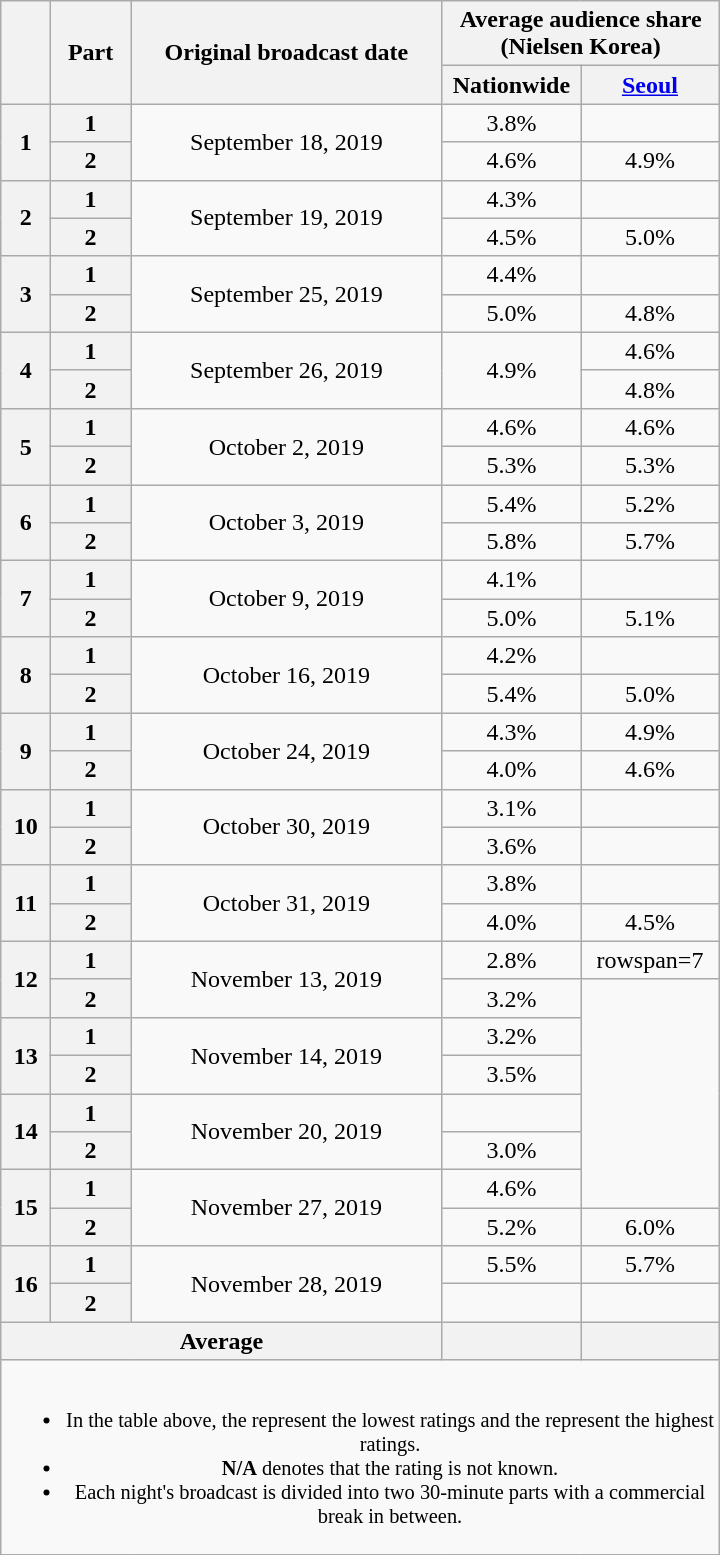<table class="wikitable" style="text-align:center; width:480px">
<tr>
<th rowspan="2"></th>
<th rowspan="2">Part</th>
<th rowspan="2">Original broadcast date</th>
<th colspan="2">Average audience share<br>(Nielsen Korea)</th>
</tr>
<tr>
<th width="85">Nationwide</th>
<th width="85"><a href='#'>Seoul</a></th>
</tr>
<tr>
<th rowspan="2">1</th>
<th>1</th>
<td rowspan="2">September 18, 2019</td>
<td>3.8%</td>
<td></td>
</tr>
<tr>
<th>2</th>
<td>4.6%</td>
<td>4.9%</td>
</tr>
<tr>
<th rowspan="2">2</th>
<th>1</th>
<td rowspan="2">September 19, 2019</td>
<td>4.3%</td>
<td></td>
</tr>
<tr>
<th>2</th>
<td>4.5%</td>
<td>5.0%</td>
</tr>
<tr>
<th rowspan="2">3</th>
<th>1</th>
<td rowspan="2">September 25, 2019</td>
<td>4.4%</td>
<td></td>
</tr>
<tr>
<th>2</th>
<td>5.0%</td>
<td>4.8%</td>
</tr>
<tr>
<th rowspan="2">4</th>
<th>1</th>
<td rowspan="2">September 26, 2019</td>
<td rowspan="2">4.9%</td>
<td>4.6%</td>
</tr>
<tr>
<th>2</th>
<td>4.8%</td>
</tr>
<tr>
<th rowspan="2">5</th>
<th>1</th>
<td rowspan="2">October 2, 2019</td>
<td>4.6%</td>
<td>4.6%</td>
</tr>
<tr>
<th>2</th>
<td>5.3%</td>
<td>5.3%</td>
</tr>
<tr>
<th rowspan="2">6</th>
<th>1</th>
<td rowspan="2">October 3, 2019</td>
<td>5.4%</td>
<td>5.2%</td>
</tr>
<tr>
<th>2</th>
<td>5.8%</td>
<td>5.7%</td>
</tr>
<tr>
<th rowspan="2">7</th>
<th>1</th>
<td rowspan="2">October 9, 2019</td>
<td>4.1%</td>
<td></td>
</tr>
<tr>
<th>2</th>
<td>5.0%</td>
<td>5.1%</td>
</tr>
<tr>
<th rowspan="2">8</th>
<th>1</th>
<td rowspan="2">October 16, 2019</td>
<td>4.2%</td>
<td></td>
</tr>
<tr>
<th>2</th>
<td>5.4%</td>
<td>5.0%</td>
</tr>
<tr>
<th rowspan="2">9</th>
<th>1</th>
<td rowspan="2">October 24, 2019</td>
<td>4.3%</td>
<td>4.9%</td>
</tr>
<tr>
<th>2</th>
<td>4.0%</td>
<td>4.6%</td>
</tr>
<tr>
<th rowspan="2">10</th>
<th>1</th>
<td rowspan="2">October 30, 2019</td>
<td>3.1%</td>
<td></td>
</tr>
<tr>
<th>2</th>
<td>3.6%</td>
<td></td>
</tr>
<tr>
<th rowspan="2">11</th>
<th>1</th>
<td rowspan="2">October 31, 2019</td>
<td>3.8%</td>
<td></td>
</tr>
<tr>
<th>2</th>
<td>4.0%</td>
<td>4.5%</td>
</tr>
<tr>
<th rowspan="2">12</th>
<th>1</th>
<td rowspan="2">November 13, 2019</td>
<td>2.8%</td>
<td>rowspan=7 </td>
</tr>
<tr>
<th>2</th>
<td>3.2%</td>
</tr>
<tr>
<th rowspan="2">13</th>
<th>1</th>
<td rowspan="2">November 14, 2019</td>
<td>3.2%</td>
</tr>
<tr>
<th>2</th>
<td>3.5%</td>
</tr>
<tr>
<th rowspan="2">14</th>
<th>1</th>
<td rowspan="2">November 20, 2019</td>
<td></td>
</tr>
<tr>
<th>2</th>
<td>3.0%</td>
</tr>
<tr>
<th rowspan="2">15</th>
<th>1</th>
<td rowspan="2">November 27, 2019</td>
<td>4.6%</td>
</tr>
<tr>
<th>2</th>
<td>5.2%</td>
<td>6.0%</td>
</tr>
<tr>
<th rowspan="2">16</th>
<th>1</th>
<td rowspan="2">November 28, 2019</td>
<td>5.5%</td>
<td>5.7%</td>
</tr>
<tr>
<th>2</th>
<td></td>
<td></td>
</tr>
<tr>
<th colspan="3">Average</th>
<th></th>
<th></th>
</tr>
<tr>
<td colspan="5" style="font-size:85%"><br><ul><li>In the table above, the <strong></strong> represent the lowest ratings and the <strong></strong> represent the highest ratings.</li><li><strong>N/A</strong> denotes that the rating is not known.</li><li>Each night's broadcast is divided into two 30-minute parts with a commercial break in between.</li></ul></td>
</tr>
</table>
